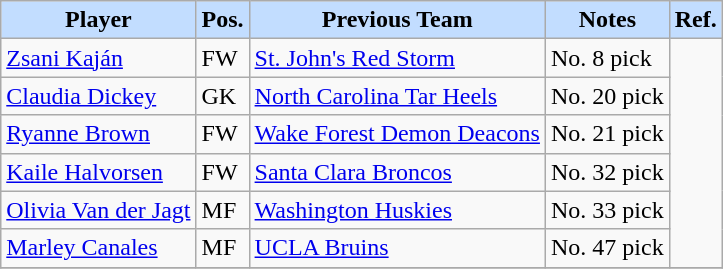<table class="wikitable" style="text-align:left;">
<tr>
<th style="background:#c2ddff">Player</th>
<th style="background:#c2ddff">Pos.</th>
<th style="background:#c2ddff">Previous Team</th>
<th style="background:#c2ddff">Notes</th>
<th style="background:#c2ddff">Ref.</th>
</tr>
<tr>
<td style="white-space: nowrap;"> <a href='#'>Zsani Kaján</a></td>
<td>FW</td>
<td style="white-space: nowrap;"> <a href='#'>St. John's Red Storm</a></td>
<td>No. 8 pick</td>
<td rowspan=6></td>
</tr>
<tr>
<td style="white-space: nowrap;"> <a href='#'>Claudia Dickey</a></td>
<td>GK</td>
<td style="white-space: nowrap;"> <a href='#'>North Carolina Tar Heels</a></td>
<td>No. 20 pick</td>
</tr>
<tr>
<td style="white-space: nowrap;"> <a href='#'>Ryanne Brown</a></td>
<td>FW</td>
<td style="white-space: nowrap;"> <a href='#'>Wake Forest Demon Deacons</a></td>
<td>No. 21 pick</td>
</tr>
<tr>
<td style="white-space: nowrap;"> <a href='#'>Kaile Halvorsen</a></td>
<td>FW</td>
<td style="white-space: nowrap;"> <a href='#'>Santa Clara Broncos</a></td>
<td>No. 32 pick</td>
</tr>
<tr>
<td style="white-space: nowrap;"> <a href='#'>Olivia Van der Jagt</a></td>
<td>MF</td>
<td style="white-space: nowrap;"> <a href='#'>Washington Huskies</a></td>
<td>No. 33 pick</td>
</tr>
<tr>
<td style="white-space: nowrap;"> <a href='#'>Marley Canales</a></td>
<td>MF</td>
<td style="white-space: nowrap;"> <a href='#'>UCLA Bruins</a></td>
<td>No. 47 pick</td>
</tr>
<tr>
</tr>
</table>
